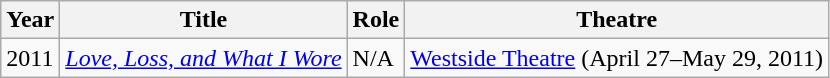<table class="wikitable">
<tr>
<th>Year</th>
<th>Title</th>
<th>Role</th>
<th>Theatre</th>
</tr>
<tr>
<td>2011</td>
<td><em><a href='#'>Love, Loss, and What I Wore</a></em></td>
<td>N/A</td>
<td><a href='#'>Westside Theatre</a> (April 27–May 29, 2011)</td>
</tr>
</table>
